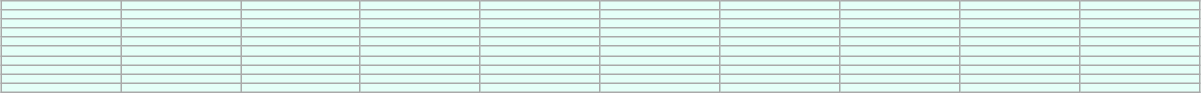<table class="wikitable" style="text-align: center; width: 100%; max-width: 800px; font-size: 0.8em; margin-left: 1em; background-color: #E5FFF8;">
<tr>
<td style="width: 10%;"><a href='#'></a></td>
<td><a href='#'></a></td>
<td><a href='#'></a></td>
<td><a href='#'></a></td>
<td><a href='#'></a></td>
<td><a href='#'></a></td>
<td><a href='#'></a></td>
<td><a href='#'></a></td>
<td><a href='#'></a></td>
<td><a href='#'></a></td>
</tr>
<tr>
<td><a href='#'></a></td>
<td><a href='#'></a></td>
<td><a href='#'></a></td>
<td><a href='#'></a></td>
<td><a href='#'></a></td>
<td><a href='#'></a></td>
<td><a href='#'></a></td>
<td><a href='#'></a></td>
<td><a href='#'></a></td>
<td><a href='#'></a></td>
</tr>
<tr>
<td><a href='#'></a></td>
<td><a href='#'></a></td>
<td><a href='#'></a></td>
<td><a href='#'></a></td>
<td><a href='#'></a></td>
<td><a href='#'></a></td>
<td><a href='#'></a></td>
<td><a href='#'></a></td>
<td><a href='#'></a></td>
<td><a href='#'></a></td>
</tr>
<tr>
<td><a href='#'></a></td>
<td><a href='#'></a></td>
<td><a href='#'></a></td>
<td><a href='#'></a></td>
<td><a href='#'></a></td>
<td><a href='#'></a></td>
<td><a href='#'></a></td>
<td><a href='#'></a></td>
<td><a href='#'></a></td>
<td><a href='#'></a></td>
</tr>
<tr>
<td><a href='#'></a></td>
<td><a href='#'></a></td>
<td><a href='#'></a></td>
<td><a href='#'></a></td>
<td><a href='#'></a></td>
<td><a href='#'></a></td>
<td><a href='#'></a></td>
<td><a href='#'></a></td>
<td><a href='#'></a></td>
<td><a href='#'></a></td>
</tr>
<tr>
<td><a href='#'></a></td>
<td><a href='#'></a></td>
<td><a href='#'></a></td>
<td><a href='#'></a></td>
<td><a href='#'></a></td>
<td><a href='#'></a></td>
<td><a href='#'></a></td>
<td><a href='#'></a></td>
<td><a href='#'></a></td>
<td><a href='#'></a></td>
</tr>
<tr>
<td><a href='#'></a></td>
<td><a href='#'></a></td>
<td><a href='#'></a></td>
<td><a href='#'></a></td>
<td><a href='#'></a></td>
<td><a href='#'></a></td>
<td><a href='#'></a></td>
<td><a href='#'></a></td>
<td><a href='#'></a></td>
<td><a href='#'></a></td>
</tr>
<tr>
<td><a href='#'></a></td>
<td><a href='#'></a></td>
<td><a href='#'></a></td>
<td><a href='#'></a></td>
<td><a href='#'></a></td>
<td><a href='#'></a></td>
<td><a href='#'></a></td>
<td><a href='#'></a></td>
<td><a href='#'></a></td>
<td><a href='#'></a></td>
</tr>
<tr>
<td><a href='#'></a></td>
<td><a href='#'></a></td>
<td><a href='#'></a></td>
<td><a href='#'></a></td>
<td><a href='#'></a></td>
<td><a href='#'></a></td>
<td><a href='#'></a></td>
<td><a href='#'></a></td>
<td><a href='#'></a></td>
<td><a href='#'></a></td>
</tr>
<tr>
<td><a href='#'></a></td>
<td><a href='#'></a></td>
<td><a href='#'></a></td>
<td><a href='#'></a></td>
<td><a href='#'></a></td>
<td><a href='#'></a></td>
<td><a href='#'></a></td>
<td><a href='#'></a></td>
<td><a href='#'></a></td>
<td><a href='#'></a></td>
</tr>
</table>
